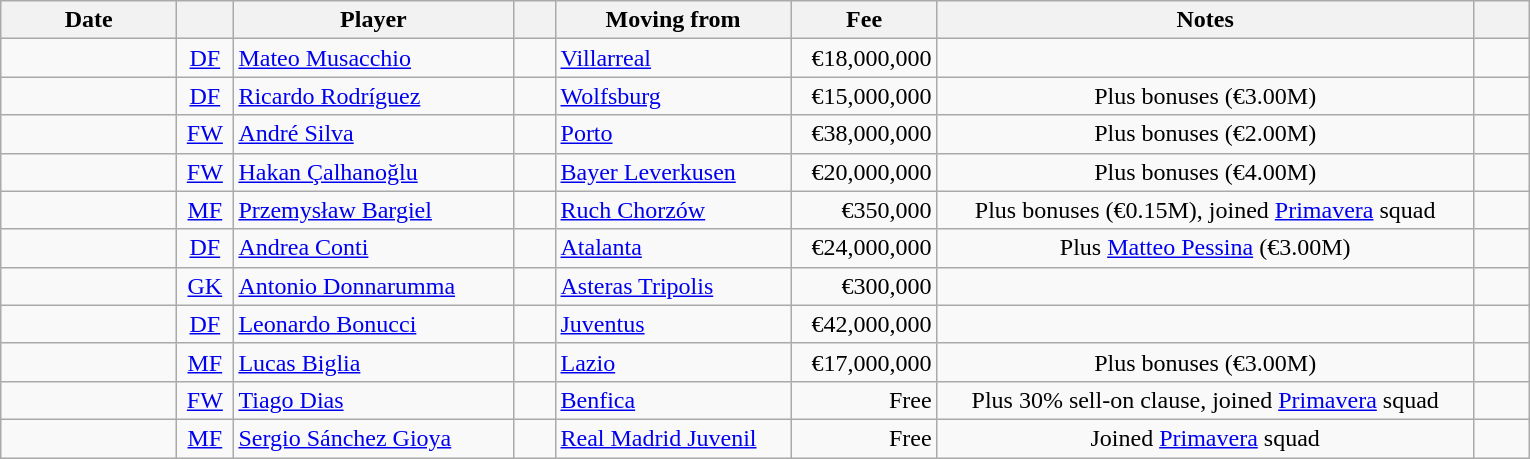<table class="wikitable sortable">
<tr>
<th style="width:110px">Date</th>
<th style="width:30px"></th>
<th style="width:180px">Player</th>
<th style="width:20px"></th>
<th style="width:150px">Moving from</th>
<th style="width:90px">Fee</th>
<th style="width:350px" class="unsortable">Notes</th>
<th style="width:30px"></th>
</tr>
<tr>
<td style="text-align:right"></td>
<td style="text-align:center"><a href='#'>DF</a></td>
<td> <a href='#'>Mateo Musacchio</a></td>
<td style="text-align:right"></td>
<td> <a href='#'>Villarreal</a></td>
<td style="text-align:right">€18,000,000</td>
<td style="text-align:center"></td>
<td></td>
</tr>
<tr>
<td style="text-align:right"></td>
<td style="text-align:center"><a href='#'>DF</a></td>
<td> <a href='#'>Ricardo Rodríguez</a></td>
<td style="text-align:right"></td>
<td> <a href='#'>Wolfsburg</a></td>
<td style="text-align:right">€15,000,000</td>
<td style="text-align:center">Plus bonuses (€3.00M)</td>
<td></td>
</tr>
<tr>
<td style="text-align:right"></td>
<td style="text-align:center"><a href='#'>FW</a></td>
<td> <a href='#'>André Silva</a></td>
<td style="text-align:right"></td>
<td> <a href='#'>Porto</a></td>
<td style="text-align:right">€38,000,000</td>
<td style="text-align:center">Plus bonuses (€2.00M)</td>
<td></td>
</tr>
<tr>
<td style="text-align:right"></td>
<td style="text-align:center"><a href='#'>FW</a></td>
<td> <a href='#'>Hakan Çalhanoğlu</a></td>
<td style="text-align:right"></td>
<td> <a href='#'>Bayer Leverkusen</a></td>
<td style="text-align:right">€20,000,000</td>
<td style="text-align:center">Plus bonuses (€4.00M)</td>
<td></td>
</tr>
<tr>
<td style="text-align:right"></td>
<td style="text-align:center"><a href='#'>MF</a></td>
<td> <a href='#'>Przemysław Bargiel</a></td>
<td style="text-align:right"></td>
<td> <a href='#'>Ruch Chorzów</a></td>
<td style="text-align:right">€350,000</td>
<td style="text-align:center">Plus bonuses (€0.15M), joined  <a href='#'>Primavera</a> squad</td>
<td></td>
</tr>
<tr>
<td style="text-align:right"></td>
<td style="text-align:center"><a href='#'>DF</a></td>
<td> <a href='#'>Andrea Conti</a></td>
<td style="text-align:right"></td>
<td> <a href='#'>Atalanta</a></td>
<td style="text-align:right">€24,000,000</td>
<td style="text-align:center">Plus <a href='#'>Matteo Pessina</a> (€3.00M)</td>
<td></td>
</tr>
<tr>
<td style="text-align:right"></td>
<td style="text-align:center"><a href='#'>GK</a></td>
<td> <a href='#'>Antonio Donnarumma</a></td>
<td style="text-align:right"></td>
<td> <a href='#'>Asteras Tripolis</a></td>
<td style="text-align:right">€300,000</td>
<td style="text-align:center"></td>
<td></td>
</tr>
<tr>
<td style="text-align:right"></td>
<td style="text-align:center"><a href='#'>DF</a></td>
<td> <a href='#'>Leonardo Bonucci</a></td>
<td style="text-align:right"></td>
<td> <a href='#'>Juventus</a></td>
<td style="text-align:right">€42,000,000</td>
<td style="text-align:center"></td>
<td></td>
</tr>
<tr>
<td style="text-align:right"></td>
<td style="text-align:center"><a href='#'>MF</a></td>
<td> <a href='#'>Lucas Biglia</a></td>
<td style="text-align:right"></td>
<td> <a href='#'>Lazio</a></td>
<td style="text-align:right">€17,000,000</td>
<td style="text-align:center">Plus bonuses (€3.00M)</td>
<td></td>
</tr>
<tr>
<td style="text-align:right"></td>
<td style="text-align:center"><a href='#'>FW</a></td>
<td> <a href='#'>Tiago Dias</a></td>
<td style="text-align:right"></td>
<td> <a href='#'>Benfica</a></td>
<td style="text-align:right">Free</td>
<td style="text-align:center">Plus 30% sell-on clause, joined  <a href='#'>Primavera</a> squad</td>
<td></td>
</tr>
<tr>
<td style="text-align:right"></td>
<td style="text-align:center"><a href='#'>MF</a></td>
<td> <a href='#'>Sergio Sánchez Gioya</a></td>
<td style="text-align:right"></td>
<td> <a href='#'>Real Madrid Juvenil</a></td>
<td style="text-align:right">Free</td>
<td style="text-align:center">Joined  <a href='#'>Primavera</a> squad</td>
<td></td>
</tr>
</table>
